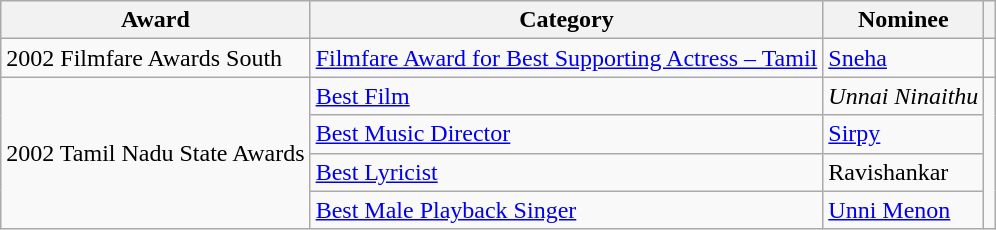<table class="wikitable">
<tr>
<th>Award</th>
<th>Category</th>
<th>Nominee</th>
<th></th>
</tr>
<tr>
<td>2002 Filmfare Awards South</td>
<td><a href='#'>Filmfare Award for Best Supporting Actress&nbsp;– Tamil</a></td>
<td><a href='#'>Sneha</a></td>
<td></td>
</tr>
<tr>
<td rowspan=5>2002 Tamil Nadu State Awards</td>
<td><a href='#'>Best Film</a></td>
<td><em>Unnai Ninaithu</em></td>
<td rowspan="4"></td>
</tr>
<tr>
<td><a href='#'>Best Music Director</a></td>
<td><a href='#'>Sirpy</a></td>
</tr>
<tr>
<td><a href='#'>Best Lyricist</a></td>
<td>Ravishankar</td>
</tr>
<tr>
<td><a href='#'>Best Male Playback Singer</a></td>
<td><a href='#'>Unni Menon</a></td>
</tr>
</table>
